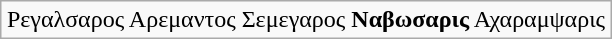<table border="1" class="wikitable" style="margin: 1em auto 1em auto">
<tr>
<td>Ρεγαλσαρος Αρεμαντος Σεμεγαρος <strong>Ναβωσαρις</strong> Αχαραμψαρις</td>
</tr>
</table>
